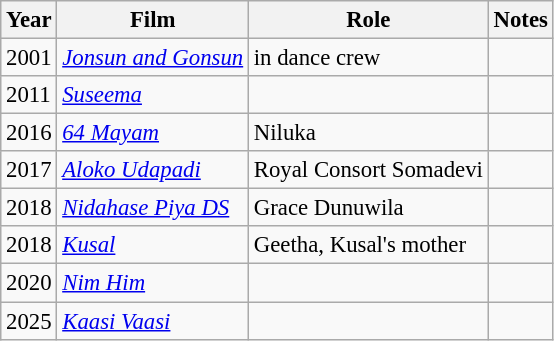<table class="wikitable" style="font-size:95%;">
<tr>
<th>Year</th>
<th>Film</th>
<th>Role</th>
<th>Notes</th>
</tr>
<tr>
<td>2001</td>
<td><em><a href='#'>Jonsun and Gonsun</a></em></td>
<td>in dance crew</td>
<td></td>
</tr>
<tr>
<td>2011</td>
<td><em><a href='#'>Suseema</a></em></td>
<td></td>
<td></td>
</tr>
<tr>
<td>2016</td>
<td><em><a href='#'>64 Mayam</a></em></td>
<td>Niluka</td>
<td></td>
</tr>
<tr>
<td>2017</td>
<td><em><a href='#'>Aloko Udapadi</a></em></td>
<td>Royal Consort Somadevi</td>
<td></td>
</tr>
<tr>
<td>2018</td>
<td><em><a href='#'>Nidahase Piya DS</a></em></td>
<td>Grace Dunuwila</td>
<td></td>
</tr>
<tr>
<td>2018</td>
<td><em><a href='#'>Kusal</a></em></td>
<td>Geetha, Kusal's mother</td>
<td></td>
</tr>
<tr>
<td>2020</td>
<td><em><a href='#'>Nim Him</a></em></td>
<td></td>
<td></td>
</tr>
<tr>
<td>2025</td>
<td><em><a href='#'>Kaasi Vaasi</a></em></td>
<td></td>
<td></td>
</tr>
</table>
